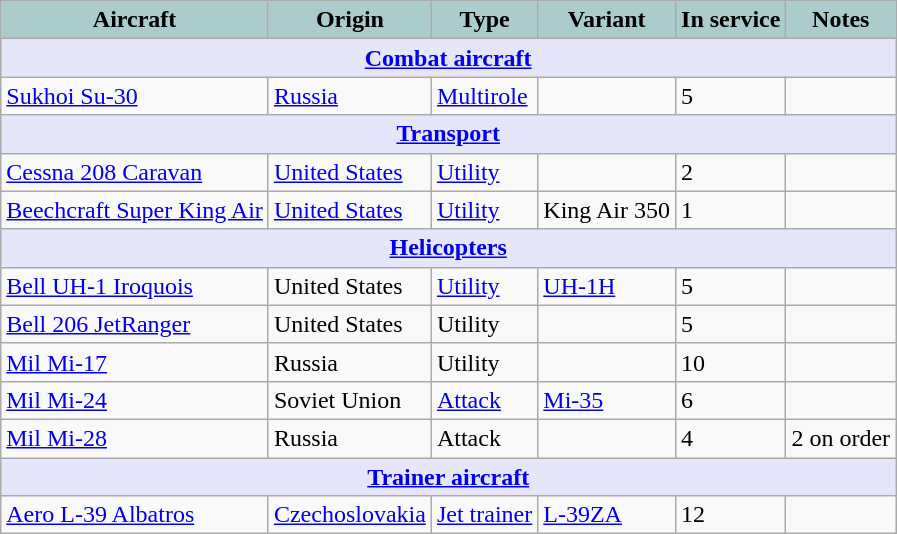<table class="wikitable">
<tr>
<th style="background:#acc;">Aircraft</th>
<th style="background:#acc;">Origin</th>
<th style="background:#acc;">Type</th>
<th style="background:#acc;">Variant</th>
<th style="background:#acc;">In service</th>
<th style="background:#acc;">Notes</th>
</tr>
<tr>
<th colspan="7" style="align: center; background: lavender;"><a href='#'>Combat aircraft</a></th>
</tr>
<tr>
<td><a href='#'>Sukhoi Su-30</a></td>
<td><a href='#'>Russia</a></td>
<td><a href='#'>Multirole</a></td>
<td></td>
<td>5</td>
<td></td>
</tr>
<tr>
<th style="align: center; background: lavender;" colspan="7"><a href='#'>Transport</a></th>
</tr>
<tr>
<td><a href='#'>Cessna 208 Caravan</a></td>
<td><a href='#'>United States</a></td>
<td><a href='#'>Utility</a></td>
<td></td>
<td>2</td>
<td></td>
</tr>
<tr>
<td><a href='#'>Beechcraft Super King Air</a></td>
<td><a href='#'>United States</a></td>
<td><a href='#'>Utility</a></td>
<td>King Air 350</td>
<td>1</td>
<td></td>
</tr>
<tr>
<th colspan="7" style="align: center; background: lavender;"><a href='#'>Helicopters</a></th>
</tr>
<tr>
<td><a href='#'>Bell UH-1 Iroquois</a></td>
<td>United States</td>
<td><a href='#'>Utility</a></td>
<td><a href='#'>UH-1H</a></td>
<td>5</td>
<td></td>
</tr>
<tr>
<td><a href='#'>Bell 206 JetRanger</a></td>
<td>United States</td>
<td>Utility</td>
<td></td>
<td>5</td>
<td></td>
</tr>
<tr>
<td><a href='#'>Mil Mi-17</a></td>
<td>Russia</td>
<td>Utility</td>
<td></td>
<td>10</td>
<td></td>
</tr>
<tr>
<td><a href='#'>Mil Mi-24</a></td>
<td>Soviet Union</td>
<td><a href='#'>Attack</a></td>
<td><a href='#'>Mi-35</a></td>
<td>6</td>
<td></td>
</tr>
<tr>
<td><a href='#'>Mil Mi-28</a></td>
<td>Russia</td>
<td>Attack</td>
<td></td>
<td>4</td>
<td>2 on order</td>
</tr>
<tr>
<th colspan="7" style="align: center; background: lavender;"><a href='#'>Trainer aircraft</a></th>
</tr>
<tr>
<td><a href='#'>Aero L-39 Albatros</a></td>
<td><a href='#'>Czechoslovakia</a></td>
<td><a href='#'>Jet trainer</a></td>
<td><a href='#'>L-39ZA</a></td>
<td>12</td>
<td></td>
</tr>
</table>
